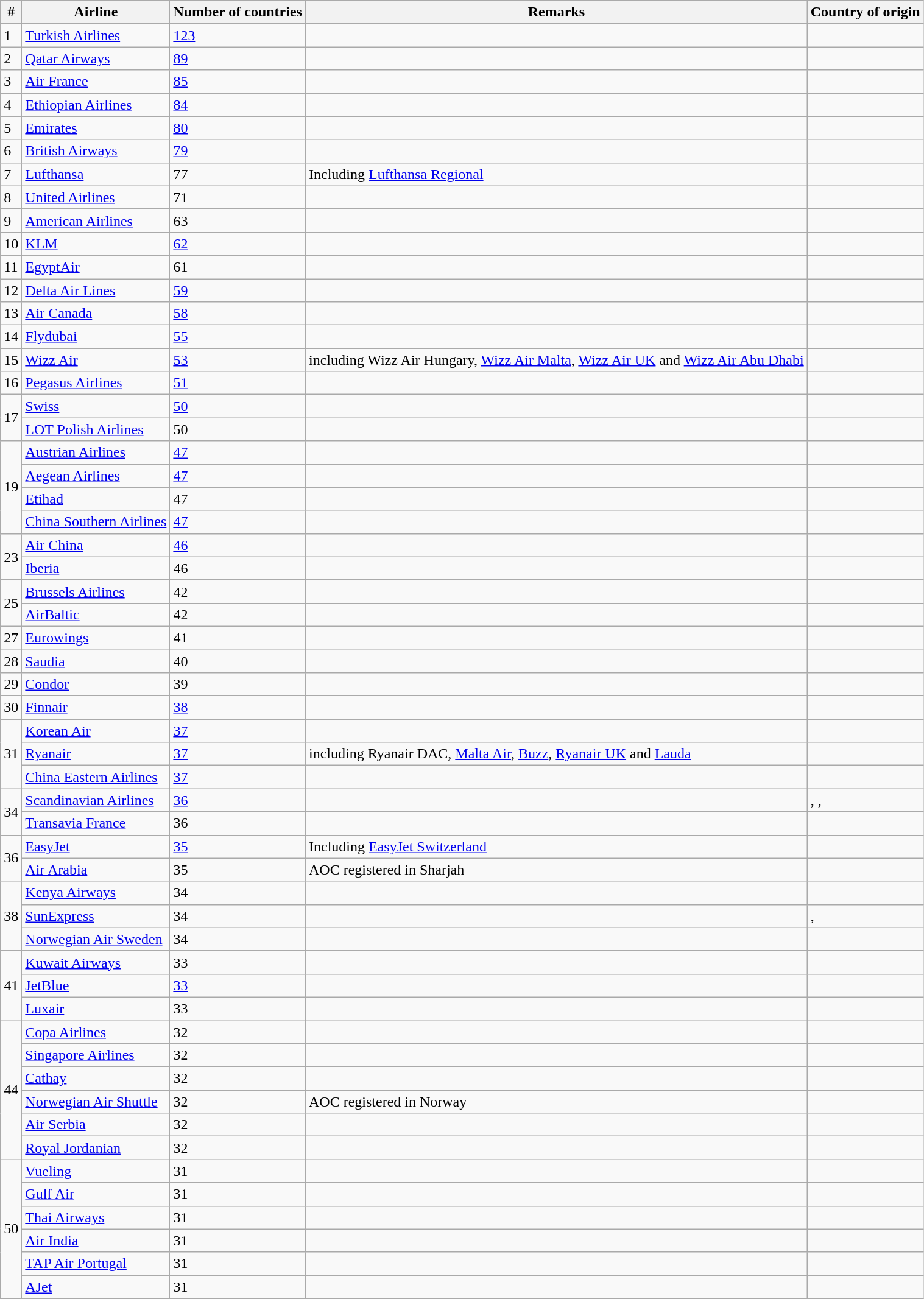<table class="wikitable sortable">
<tr>
<th>#</th>
<th>Airline</th>
<th>Number of countries</th>
<th>Remarks</th>
<th>Country of origin</th>
</tr>
<tr>
<td>1</td>
<td><a href='#'>Turkish Airlines</a></td>
<td><a href='#'>123</a></td>
<td></td>
<td></td>
</tr>
<tr>
<td>2</td>
<td><a href='#'>Qatar Airways</a></td>
<td><a href='#'>89</a></td>
<td></td>
<td></td>
</tr>
<tr>
<td>3</td>
<td><a href='#'>Air France</a></td>
<td><a href='#'>85</a></td>
<td></td>
<td></td>
</tr>
<tr>
<td>4</td>
<td><a href='#'>Ethiopian Airlines</a></td>
<td><a href='#'>84</a></td>
<td></td>
<td></td>
</tr>
<tr>
<td>5</td>
<td><a href='#'>Emirates</a></td>
<td><a href='#'>80</a></td>
<td></td>
<td></td>
</tr>
<tr>
<td>6</td>
<td><a href='#'>British Airways</a></td>
<td><a href='#'>79</a></td>
<td></td>
<td></td>
</tr>
<tr>
<td>7</td>
<td><a href='#'>Lufthansa</a></td>
<td>77</td>
<td>Including <a href='#'>Lufthansa Regional</a></td>
<td></td>
</tr>
<tr>
<td>8</td>
<td><a href='#'>United Airlines</a></td>
<td>71</td>
<td></td>
<td></td>
</tr>
<tr>
<td>9</td>
<td><a href='#'>American Airlines</a></td>
<td>63</td>
<td></td>
<td></td>
</tr>
<tr>
<td>10</td>
<td><a href='#'>KLM</a></td>
<td><a href='#'>62</a></td>
<td></td>
<td></td>
</tr>
<tr>
<td>11</td>
<td><a href='#'>EgyptAir</a></td>
<td>61</td>
<td></td>
<td></td>
</tr>
<tr>
<td>12</td>
<td><a href='#'>Delta Air Lines</a></td>
<td><a href='#'>59</a></td>
<td></td>
<td></td>
</tr>
<tr>
<td>13</td>
<td><a href='#'>Air Canada</a></td>
<td><a href='#'>58</a></td>
<td></td>
<td></td>
</tr>
<tr>
<td>14</td>
<td><a href='#'>Flydubai</a></td>
<td><a href='#'>55</a></td>
<td></td>
<td></td>
</tr>
<tr>
<td>15</td>
<td><a href='#'>Wizz Air</a></td>
<td><a href='#'>53</a></td>
<td>including Wizz Air Hungary, <a href='#'>Wizz Air Malta</a>, <a href='#'>Wizz Air UK</a> and <a href='#'>Wizz Air Abu Dhabi</a></td>
<td></td>
</tr>
<tr>
<td>16</td>
<td><a href='#'>Pegasus Airlines</a></td>
<td><a href='#'>51</a></td>
<td></td>
<td></td>
</tr>
<tr>
<td rowspan="2">17</td>
<td><a href='#'>Swiss</a></td>
<td><a href='#'>50</a></td>
<td></td>
<td></td>
</tr>
<tr>
<td><a href='#'>LOT Polish Airlines</a></td>
<td>50</td>
<td></td>
<td></td>
</tr>
<tr>
<td rowspan="4">19</td>
<td><a href='#'>Austrian Airlines</a></td>
<td><a href='#'>47</a></td>
<td></td>
<td></td>
</tr>
<tr>
<td><a href='#'>Aegean Airlines</a></td>
<td><a href='#'>47</a></td>
<td></td>
<td></td>
</tr>
<tr>
<td><a href='#'>Etihad</a></td>
<td>47</td>
<td></td>
<td></td>
</tr>
<tr>
<td><a href='#'>China Southern Airlines</a></td>
<td><a href='#'>47</a></td>
<td></td>
<td></td>
</tr>
<tr>
<td rowspan="2">23</td>
<td><a href='#'>Air China</a></td>
<td><a href='#'>46</a></td>
<td></td>
<td></td>
</tr>
<tr>
<td><a href='#'>Iberia</a></td>
<td>46</td>
<td></td>
<td></td>
</tr>
<tr>
<td rowspan="2">25</td>
<td><a href='#'>Brussels Airlines</a></td>
<td>42</td>
<td></td>
<td></td>
</tr>
<tr>
<td><a href='#'>AirBaltic</a></td>
<td>42</td>
<td></td>
<td></td>
</tr>
<tr>
<td>27</td>
<td><a href='#'>Eurowings</a></td>
<td>41</td>
<td></td>
<td></td>
</tr>
<tr>
<td>28</td>
<td><a href='#'>Saudia</a></td>
<td>40</td>
<td></td>
<td></td>
</tr>
<tr>
<td>29</td>
<td><a href='#'>Condor</a></td>
<td>39</td>
<td></td>
<td></td>
</tr>
<tr>
<td>30</td>
<td><a href='#'>Finnair</a></td>
<td><a href='#'>38</a></td>
<td></td>
<td></td>
</tr>
<tr>
<td rowspan="3">31</td>
<td><a href='#'>Korean Air</a></td>
<td><a href='#'>37</a></td>
<td></td>
<td></td>
</tr>
<tr>
<td><a href='#'>Ryanair</a></td>
<td><a href='#'>37</a></td>
<td>including Ryanair DAC, <a href='#'>Malta Air</a>, <a href='#'>Buzz</a>, <a href='#'>Ryanair UK</a> and <a href='#'>Lauda</a></td>
<td></td>
</tr>
<tr>
<td><a href='#'>China Eastern Airlines</a></td>
<td><a href='#'>37</a></td>
<td></td>
<td></td>
</tr>
<tr>
<td rowspan="2">34</td>
<td><a href='#'>Scandinavian Airlines</a></td>
<td><a href='#'>36</a></td>
<td></td>
<td>, , </td>
</tr>
<tr>
<td><a href='#'>Transavia France</a></td>
<td>36</td>
<td></td>
<td></td>
</tr>
<tr>
<td rowspan="2">36</td>
<td><a href='#'>EasyJet</a></td>
<td><a href='#'>35</a></td>
<td>Including <a href='#'>EasyJet Switzerland</a></td>
<td></td>
</tr>
<tr>
<td><a href='#'>Air Arabia</a></td>
<td>35</td>
<td>AOC registered in Sharjah</td>
<td></td>
</tr>
<tr>
<td rowspan="3">38</td>
<td><a href='#'>Kenya Airways</a></td>
<td>34</td>
<td></td>
<td></td>
</tr>
<tr>
<td><a href='#'>SunExpress</a></td>
<td>34</td>
<td></td>
<td>, </td>
</tr>
<tr>
<td><a href='#'>Norwegian Air Sweden</a></td>
<td>34</td>
<td></td>
<td></td>
</tr>
<tr>
<td rowspan="3">41</td>
<td><a href='#'>Kuwait Airways</a></td>
<td>33</td>
<td></td>
<td></td>
</tr>
<tr>
<td><a href='#'>JetBlue</a></td>
<td><a href='#'>33</a></td>
<td></td>
<td></td>
</tr>
<tr>
<td><a href='#'>Luxair</a></td>
<td>33</td>
<td></td>
<td></td>
</tr>
<tr>
<td rowspan="6">44</td>
<td><a href='#'>Copa Airlines</a></td>
<td>32</td>
<td></td>
<td></td>
</tr>
<tr>
<td><a href='#'>Singapore Airlines</a></td>
<td>32</td>
<td></td>
<td></td>
</tr>
<tr>
<td><a href='#'>Cathay</a></td>
<td>32</td>
<td></td>
<td></td>
</tr>
<tr>
<td><a href='#'>Norwegian Air Shuttle</a></td>
<td>32</td>
<td>AOC registered in Norway</td>
<td></td>
</tr>
<tr>
<td><a href='#'>Air Serbia</a></td>
<td>32</td>
<td></td>
<td></td>
</tr>
<tr>
<td><a href='#'>Royal Jordanian</a></td>
<td>32</td>
<td></td>
<td></td>
</tr>
<tr>
<td rowspan="6">50</td>
<td><a href='#'>Vueling</a></td>
<td>31</td>
<td></td>
<td></td>
</tr>
<tr>
<td><a href='#'>Gulf Air</a></td>
<td>31</td>
<td></td>
<td></td>
</tr>
<tr>
<td><a href='#'>Thai Airways</a></td>
<td>31</td>
<td></td>
<td></td>
</tr>
<tr>
<td><a href='#'>Air India</a></td>
<td>31</td>
<td></td>
<td></td>
</tr>
<tr>
<td><a href='#'>TAP Air Portugal</a></td>
<td>31</td>
<td></td>
<td></td>
</tr>
<tr>
<td><a href='#'>AJet</a></td>
<td>31</td>
<td></td>
<td></td>
</tr>
</table>
